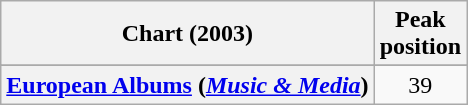<table class="wikitable sortable plainrowheaders" style="text-align:center">
<tr>
<th scope="col">Chart (2003)</th>
<th scope="col">Peak<br>position</th>
</tr>
<tr>
</tr>
<tr>
</tr>
<tr>
</tr>
<tr>
</tr>
<tr>
</tr>
<tr>
</tr>
<tr>
</tr>
<tr>
</tr>
<tr>
<th scope="row"><a href='#'>European Albums</a> (<em><a href='#'>Music & Media</a></em>)</th>
<td>39</td>
</tr>
</table>
